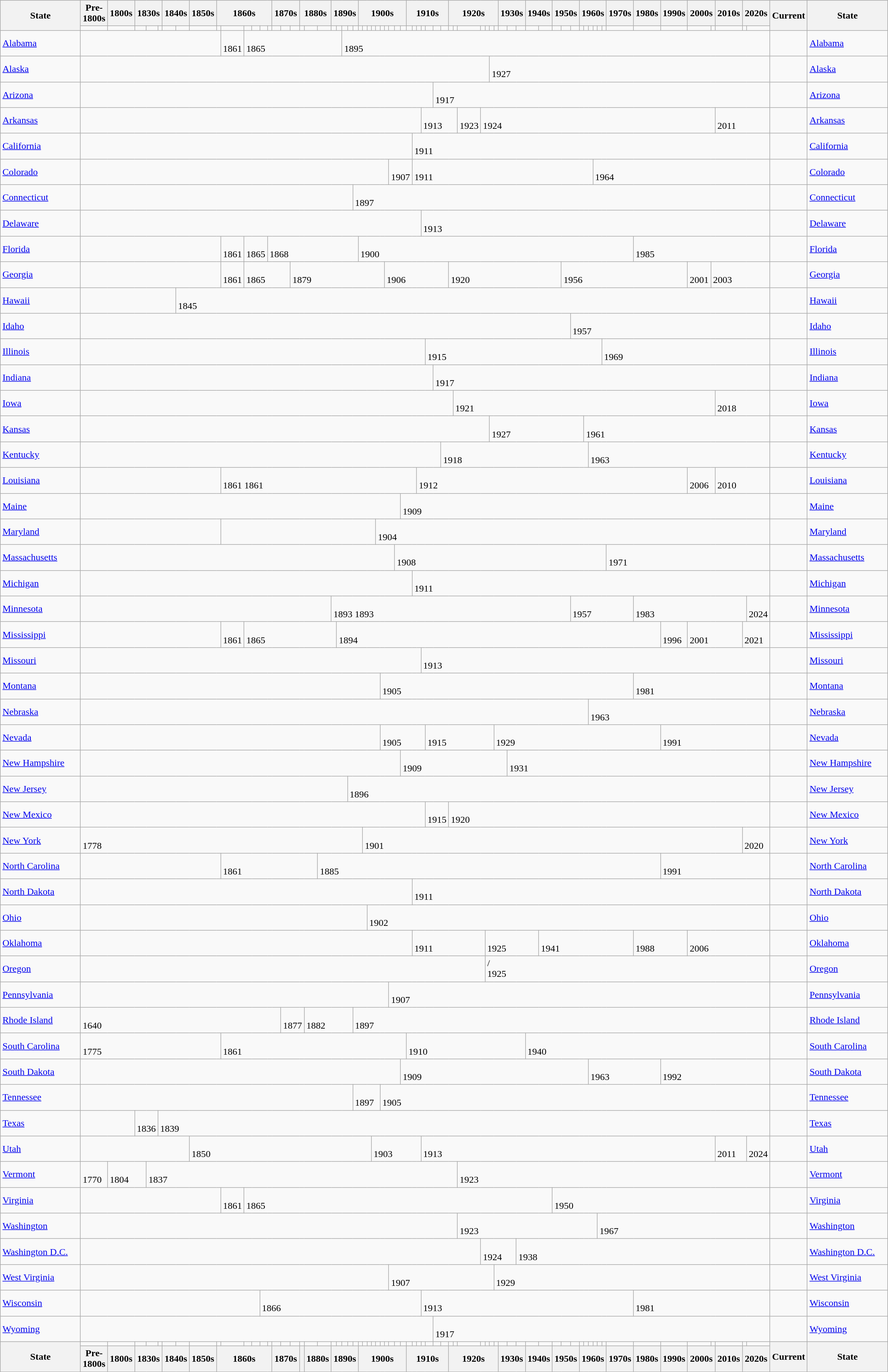<table class="wikitable">
<tr>
<th rowspan="2" style="min-width:8em">State</th>
<th>Pre-1800s</th>
<th>1800s</th>
<th colspan="3">1830s</th>
<th colspan="2">1840s</th>
<th>1850s</th>
<th colspan="6">1860s</th>
<th colspan="3">1870s</th>
<th colspan="3">1880s</th>
<th colspan="5">1890s</th>
<th colspan="10">1900s</th>
<th colspan="7">1910s</th>
<th colspan="7">1920s</th>
<th colspan="3">1930s</th>
<th colspan="2">1940s</th>
<th colspan="3">1950s</th>
<th colspan="6">1960s</th>
<th>1970s</th>
<th>1980s</th>
<th>1990s</th>
<th colspan="2">2000s</th>
<th>2010s</th>
<th colspan="2">2020s</th>
<th rowspan="2">Current</th>
<th rowspan="2" style="min-width:8em">State</th>
</tr>
<tr>
<td></td>
<td></td>
<td></td>
<td></td>
<td></td>
<td></td>
<td></td>
<td></td>
<td></td>
<td></td>
<td></td>
<td></td>
<td></td>
<td></td>
<td></td>
<td></td>
<td></td>
<td></td>
<td></td>
<td></td>
<td></td>
<td></td>
<td></td>
<td></td>
<td></td>
<td></td>
<td></td>
<td></td>
<td></td>
<td></td>
<td></td>
<td></td>
<td></td>
<td></td>
<td></td>
<td></td>
<td></td>
<td></td>
<td></td>
<td></td>
<td></td>
<td></td>
<td></td>
<td></td>
<td></td>
<td></td>
<td></td>
<td></td>
<td></td>
<td></td>
<td></td>
<td></td>
<td></td>
<td></td>
<td></td>
<td></td>
<td></td>
<td></td>
<td></td>
<td></td>
<td></td>
<td></td>
<td></td>
<td></td>
<td></td>
<td></td>
<td></td>
<td></td>
<td></td>
<td></td>
<td></td>
</tr>
<tr>
<td><a href='#'>Alabama</a></td>
<td colspan="9"></td>
<td><br>1861</td>
<td colspan="12"><br>1865</td>
<td colspan="49"><br>1895</td>
<td colspan="1"></td>
<td><a href='#'>Alabama</a></td>
</tr>
<tr>
<td><a href='#'>Alaska</a></td>
<td colspan="47"></td>
<td colspan="24"><br>1927</td>
<td colspan="1"></td>
<td><a href='#'>Alaska</a></td>
</tr>
<tr>
<td><a href='#'>Arizona</a></td>
<td colspan="40"></td>
<td colspan="31"><br>1917</td>
<td colspan="1"></td>
<td><a href='#'>Arizona</a></td>
</tr>
<tr>
<td><a href='#'>Arkansas</a></td>
<td colspan="38"></td>
<td colspan="6"><br>1913</td>
<td colspan="1"><br>1923</td>
<td colspan="23"><br>1924</td>
<td colspan="3"><br>2011</td>
<td colspan="1"></td>
<td><a href='#'>Arkansas</a></td>
</tr>
<tr>
<td><a href='#'>California</a></td>
<td colspan="36"></td>
<td colspan="35"><br>1911</td>
<td colspan="1"></td>
<td><a href='#'>California</a></td>
</tr>
<tr>
<td><a href='#'>Colorado</a></td>
<td colspan="32"></td>
<td colspan="4"><br>1907</td>
<td colspan="24"><br>1911</td>
<td colspan="11"><br>1964</td>
<td colspan="1"></td>
<td><a href='#'>Colorado</a></td>
</tr>
<tr>
<td><a href='#'>Connecticut</a></td>
<td colspan="24"></td>
<td colspan="47"><br>1897</td>
<td colspan="1"></td>
<td><a href='#'>Connecticut</a></td>
</tr>
<tr>
<td><a href='#'>Delaware</a></td>
<td colspan="38"></td>
<td colspan="33"><br>1913</td>
<td colspan="1"></td>
<td><a href='#'>Delaware</a></td>
</tr>
<tr>
<td><a href='#'>Florida</a></td>
<td colspan="9"></td>
<td><br>1861</td>
<td colspan="3"><br>1865</td>
<td colspan="12"><br>1868</td>
<td colspan="39"><br>1900</td>
<td colspan="7"><br>1985</td>
<td colspan="1"></td>
<td><a href='#'>Florida</a></td>
</tr>
<tr>
<td><a href='#'>Georgia</a></td>
<td colspan="9"></td>
<td><br>1861</td>
<td colspan="6"><br>1865</td>
<td colspan="15"><br>1879</td>
<td colspan="11"><br>1906</td>
<td colspan="13"><br>1920</td>
<td colspan="11"><br>1956</td>
<td colspan="1"><br>2001</td>
<td colspan="4"><br>2003</td>
<td colspan="1"></td>
<td><a href='#'>Georgia</a></td>
</tr>
<tr>
<td><a href='#'>Hawaii</a></td>
<td colspan="6"></td>
<td colspan="65"><br>1845</td>
<td colspan="1"></td>
<td><a href='#'>Hawaii</a></td>
</tr>
<tr>
<td><a href='#'>Idaho</a></td>
<td colspan="56"></td>
<td colspan="15"><br>1957</td>
<td colspan="1"></td>
<td><a href='#'>Idaho</a></td>
</tr>
<tr>
<td><a href='#'>Illinois</a></td>
<td colspan="39"></td>
<td colspan="23"><br>1915</td>
<td colspan="9"><br>1969</td>
<td colspan="1"></td>
<td><a href='#'>Illinois</a></td>
</tr>
<tr>
<td><a href='#'>Indiana</a></td>
<td colspan="40"></td>
<td colspan="31"><br>1917</td>
<td colspan="1"></td>
<td><a href='#'>Indiana</a></td>
</tr>
<tr>
<td><a href='#'>Iowa</a></td>
<td colspan="43"></td>
<td colspan="25"><br>1921</td>
<td colspan="3"><br>2018</td>
<td colspan="1"></td>
<td><a href='#'>Iowa</a></td>
</tr>
<tr>
<td><a href='#'>Kansas</a></td>
<td colspan="47"></td>
<td colspan="11"><br>1927</td>
<td colspan="13"><br>1961</td>
<td colspan="1"></td>
<td><a href='#'>Kansas</a></td>
</tr>
<tr>
<td><a href='#'>Kentucky</a></td>
<td colspan="41"></td>
<td colspan="18"><br>1918</td>
<td colspan="12"><br>1963</td>
<td colspan="1"></td>
<td><a href='#'>Kentucky</a></td>
</tr>
<tr>
<td><a href='#'>Louisiana</a></td>
<td colspan="9"></td>
<td colspan="28"> <br>1861 1861</td>
<td colspan="29"><br>1912</td>
<td colspan="2"><br>2006</td>
<td colspan="3"><br>2010</td>
<td colspan="1"></td>
<td><a href='#'>Louisiana</a></td>
</tr>
<tr>
<td><a href='#'>Maine</a></td>
<td colspan="34"></td>
<td colspan="37"><br>1909</td>
<td colspan="1"></td>
<td><a href='#'>Maine</a></td>
</tr>
<tr>
<td><a href='#'>Maryland</a></td>
<td colspan="9"></td>
<td colspan="20"></td>
<td colspan="42"><br>1904</td>
<td colspan="1"></td>
<td><a href='#'>Maryland</a></td>
</tr>
<tr>
<td><a href='#'>Massachusetts</a></td>
<td colspan="33"></td>
<td colspan="30"><br>1908</td>
<td colspan="8"><br>1971</td>
<td colspan="1"></td>
<td><a href='#'>Massachusetts</a></td>
</tr>
<tr>
<td><a href='#'>Michigan</a></td>
<td colspan="36"></td>
<td colspan="35"><br>1911</td>
<td colspan="1"></td>
<td><a href='#'>Michigan</a></td>
</tr>
<tr>
<td><a href='#'>Minnesota</a></td>
<td colspan="20"></td>
<td colspan="36"> <br>1893 1893</td>
<td colspan="8"><br>1957</td>
<td colspan="6"><br>1983</td>
<td><br>2024</td>
<td colspan="1"></td>
<td><a href='#'>Minnesota</a></td>
</tr>
<tr>
<td><a href='#'>Mississippi</a></td>
<td colspan="9"></td>
<td><br>1861</td>
<td colspan="11"><br>1865</td>
<td colspan="44"><br>1894</td>
<td><br>1996</td>
<td colspan="3"><br>2001</td>
<td colspan="2"><br>2021</td>
<td colspan="1"></td>
<td><a href='#'>Mississippi</a></td>
</tr>
<tr>
<td><a href='#'>Missouri</a></td>
<td colspan="38"></td>
<td colspan="33"><br>1913</td>
<td colspan="1"></td>
<td><a href='#'>Missouri</a></td>
</tr>
<tr>
<td><a href='#'>Montana</a></td>
<td colspan="30"></td>
<td colspan="34"><br>1905</td>
<td colspan="7"><br>1981</td>
<td colspan="1"></td>
<td><a href='#'>Montana</a></td>
</tr>
<tr>
<td><a href='#'>Nebraska</a></td>
<td colspan="59"></td>
<td colspan="12"><br>1963</td>
<td colspan="1"></td>
<td><a href='#'>Nebraska</a></td>
</tr>
<tr>
<td><a href='#'>Nevada</a></td>
<td colspan="30"></td>
<td colspan="9"><br>1905</td>
<td colspan="9"><br>1915</td>
<td colspan="17"><br>1929</td>
<td colspan="6"><br>1991</td>
<td colspan="1"></td>
<td><a href='#'>Nevada</a></td>
</tr>
<tr>
<td><a href='#'>New Hampshire</a></td>
<td colspan="34"></td>
<td colspan="16"><br>1909</td>
<td colspan="21"><br>1931</td>
<td colspan="1"></td>
<td><a href='#'>New Hampshire</a></td>
</tr>
<tr>
<td><a href='#'>New Jersey</a></td>
<td colspan="23"></td>
<td colspan="48"><br>1896</td>
<td colspan="1"></td>
<td><a href='#'>New Jersey</a></td>
</tr>
<tr>
<td><a href='#'>New Mexico</a></td>
<td colspan="39"></td>
<td colspan="3"><br>1915</td>
<td colspan="29"><br>1920</td>
<td colspan="1"></td>
<td><a href='#'>New Mexico</a></td>
</tr>
<tr>
<td><a href='#'>New York</a></td>
<td colspan="26"><br>1778</td>
<td colspan="43"><br>1901</td>
<td colspan="2"><br>2020</td>
<td colspan="1"></td>
<td><a href='#'>New York</a></td>
</tr>
<tr>
<td><a href='#'>North Carolina</a></td>
<td colspan="9"></td>
<td colspan="10"><br>1861</td>
<td colspan="46"><br>1885</td>
<td colspan="6"><br>1991</td>
<td colspan="1"></td>
<td><a href='#'>North Carolina</a></td>
</tr>
<tr>
<td><a href='#'>North Dakota</a></td>
<td colspan="36"></td>
<td colspan="35"><br>1911</td>
<td colspan="1"></td>
<td><a href='#'>North Dakota</a></td>
</tr>
<tr>
<td><a href='#'>Ohio</a></td>
<td colspan="27"></td>
<td colspan="44"><br>1902</td>
<td colspan="1"></td>
<td><a href='#'>Ohio</a></td>
</tr>
<tr>
<td><a href='#'>Oklahoma</a></td>
<td colspan="36"></td>
<td colspan="10"><br>1911</td>
<td colspan="7"><br>1925</td>
<td colspan="11"><br>1941</td>
<td colspan="2"><br>1988</td>
<td colspan="5"><br>2006</td>
<td colspan="1"></td>
<td><a href='#'>Oklahoma</a></td>
</tr>
<tr>
<td><a href='#'>Oregon</a></td>
<td colspan="46"></td>
<td colspan="25">/<br>1925</td>
<td colspan="1"></td>
<td><a href='#'>Oregon</a></td>
</tr>
<tr>
<td><a href='#'>Pennsylvania</a></td>
<td colspan="32"></td>
<td colspan="39"><br>1907</td>
<td colspan="1"></td>
<td><a href='#'>Pennsylvania</a></td>
</tr>
<tr>
<td><a href='#'>Rhode Island</a></td>
<td colspan="15"><br>1640</td>
<td colspan="3"><br>1877</td>
<td colspan="6"><br>1882</td>
<td colspan="47"><br>1897</td>
<td colspan="1"></td>
<td><a href='#'>Rhode Island</a></td>
</tr>
<tr>
<td><a href='#'>South Carolina</a></td>
<td colspan="9"><br>1775</td>
<td colspan="26"><br>1861</td>
<td colspan="17"><br>1910</td>
<td colspan="19"><br>1940</td>
<td colspan="1"></td>
<td><a href='#'>South Carolina</a></td>
</tr>
<tr>
<td><a href='#'>South Dakota</a></td>
<td colspan="34"></td>
<td colspan="25"><br>1909</td>
<td colspan="6"><br>1963</td>
<td colspan="6"><br>1992</td>
<td colspan="1"></td>
<td><a href='#'>South Dakota</a></td>
</tr>
<tr>
<td><a href='#'>Tennessee</a></td>
<td colspan="24"></td>
<td colspan="6"><br>1897</td>
<td colspan="41"><br>1905</td>
<td colspan="1"></td>
<td><a href='#'>Tennessee</a></td>
</tr>
<tr>
<td><a href='#'>Texas</a></td>
<td colspan="2"></td>
<td colspan="2"><br>1836</td>
<td colspan="67"><br>1839</td>
<td colspan="1"></td>
<td><a href='#'>Texas</a></td>
</tr>
<tr>
<td><a href='#'>Utah</a></td>
<td colspan="7"></td>
<td colspan="21"><br>1850</td>
<td colspan="10"><br>1903</td>
<td colspan="30"><br>1913</td>
<td colspan="2"><br>2011</td>
<td><br>2024</td>
<td colspan="1"></td>
<td><a href='#'>Utah</a></td>
</tr>
<tr>
<td><a href='#'>Vermont</a></td>
<td><br>1770</td>
<td colspan="2"><br>1804</td>
<td colspan="41"><br>1837</td>
<td colspan="27"><br>1923</td>
<td colspan="1"></td>
<td><a href='#'>Vermont</a></td>
</tr>
<tr>
<td><a href='#'>Virginia</a></td>
<td colspan="9"></td>
<td><br>1861</td>
<td colspan="44"><br>1865</td>
<td colspan="17"><br>1950</td>
<td colspan="1"></td>
<td><a href='#'>Virginia</a></td>
</tr>
<tr>
<td><a href='#'>Washington</a></td>
<td colspan="44"></td>
<td colspan="17"><br>1923</td>
<td colspan="10"><br>1967</td>
<td colspan="1"></td>
<td><a href='#'>Washington</a></td>
</tr>
<tr>
<td><a href='#'>Washington D.C.</a></td>
<td colspan="45"></td>
<td colspan="6"><br>1924</td>
<td colspan="20"><br>1938</td>
<td colspan="1"></td>
<td><a href='#'>Washington D.C.</a></td>
</tr>
<tr>
<td><a href='#'>West Virginia</a></td>
<td colspan="32"></td>
<td colspan="16"><br>1907</td>
<td colspan="23"><br>1929</td>
<td colspan="1"></td>
<td><a href='#'>West Virginia</a></td>
</tr>
<tr>
<td><a href='#'>Wisconsin</a></td>
<td colspan="12"></td>
<td colspan="26"><br>1866</td>
<td colspan="26"><br>1913</td>
<td colspan="7"><br>1981</td>
<td colspan="1"></td>
<td><a href='#'>Wisconsin</a></td>
</tr>
<tr>
<td><a href='#'>Wyoming</a></td>
<td colspan="40"></td>
<td colspan="31"><br>1917</td>
<td colspan="1"></td>
<td><a href='#'>Wyoming</a></td>
</tr>
<tr>
<th rowspan="2">State</th>
<td></td>
<td></td>
<td></td>
<td></td>
<td></td>
<td></td>
<td></td>
<td></td>
<td></td>
<td></td>
<td></td>
<td></td>
<td></td>
<td></td>
<td></td>
<td></td>
<td></td>
<td></td>
<td></td>
<td></td>
<td></td>
<td></td>
<td></td>
<td></td>
<td></td>
<td></td>
<td></td>
<td></td>
<td></td>
<td></td>
<td></td>
<td></td>
<td></td>
<td></td>
<td></td>
<td></td>
<td></td>
<td></td>
<td></td>
<td></td>
<td></td>
<td></td>
<td></td>
<td></td>
<td></td>
<td></td>
<td></td>
<td></td>
<td></td>
<td></td>
<td></td>
<td></td>
<td></td>
<td></td>
<td></td>
<td></td>
<td></td>
<td></td>
<td></td>
<td></td>
<td></td>
<td></td>
<td></td>
<td></td>
<td></td>
<td></td>
<td></td>
<td></td>
<td></td>
<td></td>
<td></td>
<th rowspan="2">Current</th>
<th rowspan="2">State</th>
</tr>
<tr>
<th>Pre-1800s</th>
<th>1800s</th>
<th colspan="3">1830s</th>
<th colspan="2">1840s</th>
<th>1850s</th>
<th colspan="6">1860s</th>
<th colspan="3">1870s</th>
<th></th>
<th colspan="2">1880s</th>
<th colspan="5">1890s</th>
<th colspan="10">1900s</th>
<th colspan="7">1910s</th>
<th colspan="7">1920s</th>
<th colspan="3">1930s</th>
<th colspan="2">1940s</th>
<th colspan="3">1950s</th>
<th colspan="6">1960s</th>
<th>1970s</th>
<th>1980s</th>
<th>1990s</th>
<th colspan="2">2000s</th>
<th>2010s</th>
<th colspan="2">2020s</th>
</tr>
</table>
